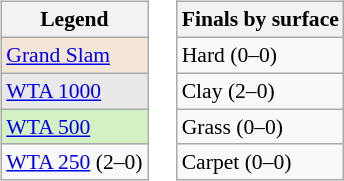<table>
<tr valign=top>
<td><br><table class=wikitable style="font-size:90%">
<tr>
<th>Legend</th>
</tr>
<tr style="background:#f3e6d7;">
<td><a href='#'>Grand Slam</a></td>
</tr>
<tr style="background:#e9e9e9;">
<td><a href='#'>WTA 1000</a></td>
</tr>
<tr style="background:#d4f1c5;">
<td><a href='#'>WTA 500</a></td>
</tr>
<tr>
<td><a href='#'>WTA 250</a> (2–0)</td>
</tr>
</table>
</td>
<td><br><table class=wikitable style="font-size:90%">
<tr>
<th>Finals by surface</th>
</tr>
<tr>
<td>Hard (0–0)</td>
</tr>
<tr>
<td>Clay (2–0)</td>
</tr>
<tr>
<td>Grass (0–0)</td>
</tr>
<tr>
<td>Carpet (0–0)</td>
</tr>
</table>
</td>
</tr>
</table>
